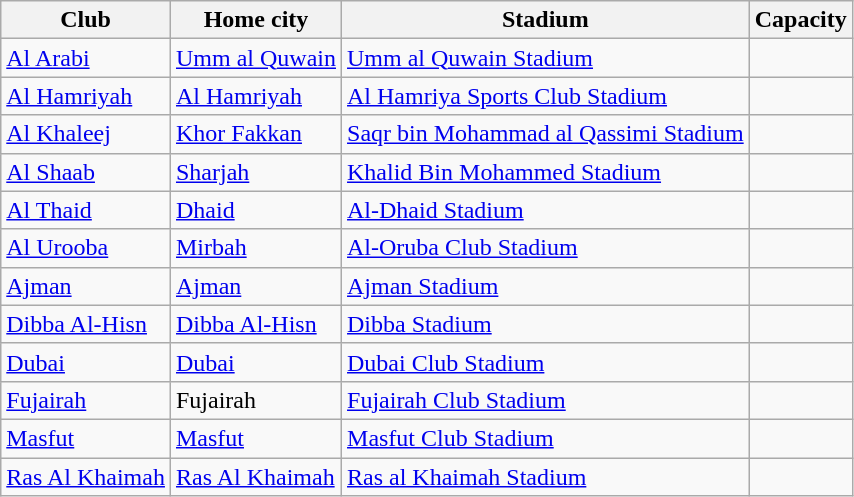<table class="wikitable sortable" style="text-align: left;">
<tr>
<th>Club</th>
<th>Home city</th>
<th>Stadium</th>
<th>Capacity</th>
</tr>
<tr>
<td><a href='#'>Al Arabi</a></td>
<td><a href='#'>Umm al Quwain</a></td>
<td><a href='#'>Umm al Quwain Stadium</a></td>
<td style="text-align:center;"></td>
</tr>
<tr>
<td><a href='#'>Al Hamriyah</a></td>
<td><a href='#'>Al Hamriyah</a></td>
<td><a href='#'>Al Hamriya Sports Club Stadium</a></td>
<td style="text-align:center;"></td>
</tr>
<tr>
<td><a href='#'>Al Khaleej</a></td>
<td><a href='#'>Khor Fakkan</a></td>
<td><a href='#'>Saqr bin Mohammad al Qassimi Stadium</a></td>
<td style="text-align:center;"></td>
</tr>
<tr>
<td><a href='#'>Al Shaab</a></td>
<td><a href='#'>Sharjah</a></td>
<td><a href='#'>Khalid Bin Mohammed Stadium</a></td>
<td style="text-align:center;"></td>
</tr>
<tr>
<td><a href='#'>Al Thaid</a></td>
<td><a href='#'>Dhaid</a></td>
<td><a href='#'>Al-Dhaid Stadium</a></td>
<td style="text-align:center;"></td>
</tr>
<tr>
<td><a href='#'>Al Urooba</a></td>
<td><a href='#'>Mirbah</a></td>
<td><a href='#'>Al-Oruba Club Stadium</a></td>
<td style="text-align:center;"></td>
</tr>
<tr>
<td><a href='#'>Ajman</a></td>
<td><a href='#'>Ajman</a></td>
<td><a href='#'>Ajman Stadium</a></td>
<td style="text-align:center;"></td>
</tr>
<tr>
<td><a href='#'>Dibba Al-Hisn</a></td>
<td><a href='#'>Dibba Al-Hisn</a></td>
<td><a href='#'>Dibba Stadium</a></td>
<td style="text-align:center;"></td>
</tr>
<tr>
<td><a href='#'>Dubai</a></td>
<td><a href='#'>Dubai</a></td>
<td><a href='#'>Dubai Club Stadium</a></td>
<td style="text-align:center;"></td>
</tr>
<tr>
<td><a href='#'>Fujairah</a></td>
<td>Fujairah</td>
<td><a href='#'>Fujairah Club Stadium</a></td>
<td style="text-align:center;"></td>
</tr>
<tr>
<td><a href='#'>Masfut</a></td>
<td><a href='#'>Masfut</a></td>
<td><a href='#'>Masfut Club Stadium</a></td>
<td style="text-align:center;"></td>
</tr>
<tr>
<td><a href='#'>Ras Al Khaimah</a></td>
<td><a href='#'>Ras Al Khaimah</a></td>
<td><a href='#'>Ras al Khaimah Stadium</a></td>
<td style="text-align:center;"></td>
</tr>
</table>
